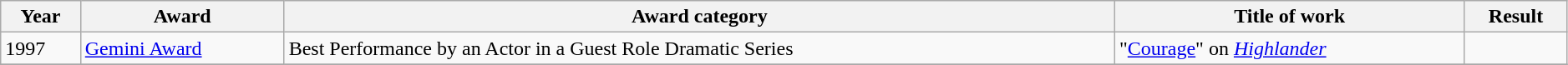<table class="wikitable sortable" style="width:99%;">
<tr>
<th>Year</th>
<th>Award</th>
<th>Award category</th>
<th>Title of work</th>
<th>Result</th>
</tr>
<tr>
<td>1997</td>
<td><a href='#'>Gemini Award</a></td>
<td>Best Performance by an Actor in a Guest Role Dramatic Series</td>
<td>"<a href='#'>Courage</a>" on <em><a href='#'>Highlander</a></em></td>
<td></td>
</tr>
<tr>
</tr>
</table>
